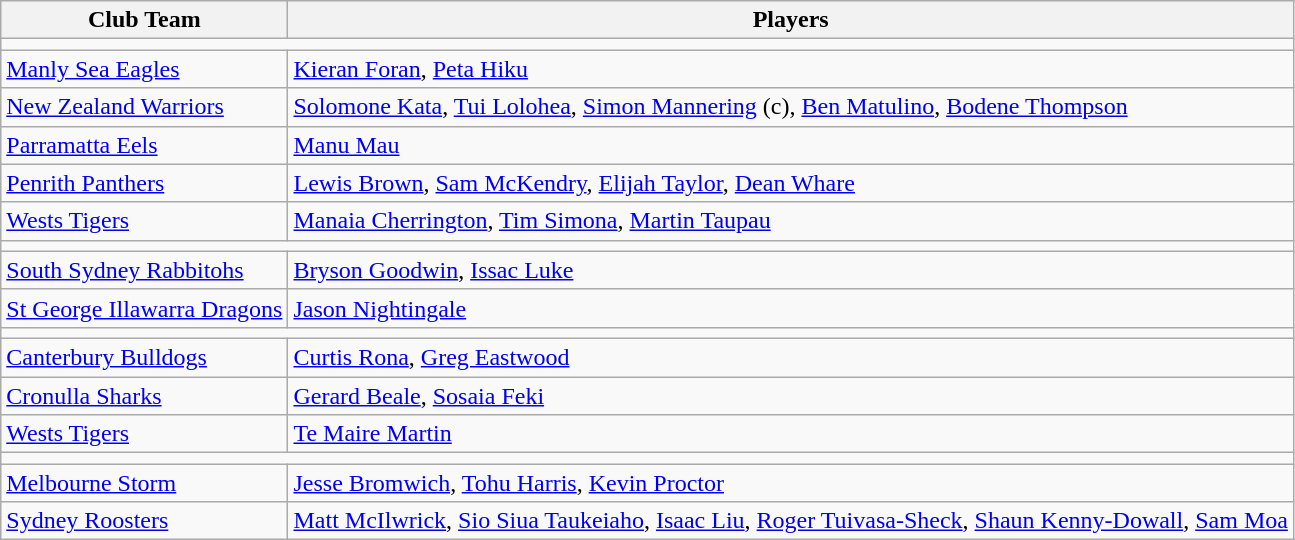<table class="wikitable">
<tr>
<th>Club Team</th>
<th>Players</th>
</tr>
<tr>
<td colspan=2></td>
</tr>
<tr>
<td><a href='#'>Manly Sea Eagles</a></td>
<td><a href='#'>Kieran Foran</a>, <a href='#'>Peta Hiku</a></td>
</tr>
<tr>
<td><a href='#'>New Zealand Warriors</a></td>
<td><a href='#'>Solomone Kata</a>, <a href='#'>Tui Lolohea</a>, <a href='#'>Simon Mannering</a> (c), <a href='#'>Ben Matulino</a>, <a href='#'>Bodene Thompson</a></td>
</tr>
<tr>
<td><a href='#'>Parramatta Eels</a></td>
<td><a href='#'>Manu Mau</a></td>
</tr>
<tr>
<td><a href='#'>Penrith Panthers</a></td>
<td><a href='#'>Lewis Brown</a>, <a href='#'>Sam McKendry</a>, <a href='#'>Elijah Taylor</a>, <a href='#'>Dean Whare</a></td>
</tr>
<tr>
<td><a href='#'>Wests Tigers</a></td>
<td><a href='#'>Manaia Cherrington</a>, <a href='#'>Tim Simona</a>, <a href='#'>Martin Taupau</a></td>
</tr>
<tr>
<td colspan=2></td>
</tr>
<tr>
<td><a href='#'>South Sydney Rabbitohs</a></td>
<td><a href='#'>Bryson Goodwin</a>, <a href='#'>Issac Luke</a></td>
</tr>
<tr>
<td><a href='#'>St George Illawarra Dragons</a></td>
<td><a href='#'>Jason Nightingale</a></td>
</tr>
<tr>
<td colspan=2></td>
</tr>
<tr>
<td><a href='#'>Canterbury Bulldogs</a></td>
<td><a href='#'>Curtis Rona</a>, <a href='#'>Greg Eastwood</a></td>
</tr>
<tr>
<td><a href='#'>Cronulla Sharks</a></td>
<td><a href='#'>Gerard Beale</a>, <a href='#'>Sosaia Feki</a></td>
</tr>
<tr>
<td><a href='#'>Wests Tigers</a></td>
<td><a href='#'>Te Maire Martin</a></td>
</tr>
<tr>
<td colspan=2></td>
</tr>
<tr>
<td><a href='#'>Melbourne Storm</a></td>
<td><a href='#'>Jesse Bromwich</a>, <a href='#'>Tohu Harris</a>, <a href='#'>Kevin Proctor</a></td>
</tr>
<tr>
<td><a href='#'>Sydney Roosters</a></td>
<td><a href='#'>Matt McIlwrick</a>, <a href='#'>Sio Siua Taukeiaho</a>, <a href='#'>Isaac Liu</a>, <a href='#'>Roger Tuivasa-Sheck</a>, <a href='#'>Shaun Kenny-Dowall</a>, <a href='#'>Sam Moa</a></td>
</tr>
</table>
